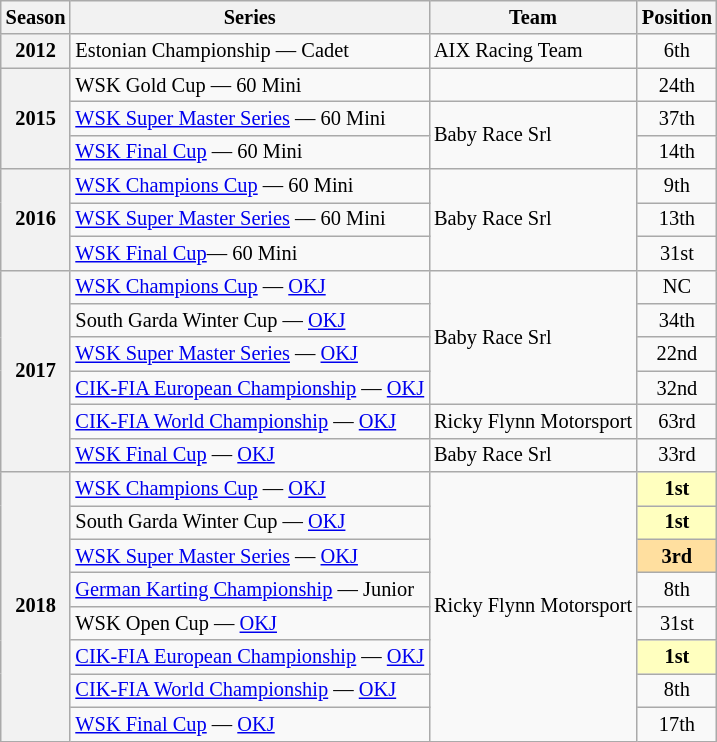<table class="wikitable" style="font-size: 85%; text-align:center">
<tr>
<th>Season</th>
<th>Series</th>
<th>Team</th>
<th>Position</th>
</tr>
<tr>
<th>2012</th>
<td align="left">Estonian Championship — Cadet</td>
<td align="left">AIX Racing Team</td>
<td>6th</td>
</tr>
<tr>
<th rowspan="3">2015</th>
<td align="left">WSK Gold Cup — 60 Mini</td>
<td align="left"></td>
<td>24th</td>
</tr>
<tr>
<td align="left"><a href='#'>WSK Super Master Series</a> — 60 Mini</td>
<td rowspan="2" align="left">Baby Race Srl</td>
<td>37th</td>
</tr>
<tr>
<td align="left"><a href='#'>WSK Final Cup</a> — 60 Mini</td>
<td>14th</td>
</tr>
<tr>
<th rowspan="3">2016</th>
<td align="left"><a href='#'>WSK Champions Cup</a> — 60 Mini</td>
<td rowspan="3" align="left">Baby Race Srl</td>
<td>9th</td>
</tr>
<tr>
<td align="left"><a href='#'>WSK Super Master Series</a> — 60 Mini</td>
<td>13th</td>
</tr>
<tr>
<td align="left"><a href='#'>WSK Final Cup</a>— 60 Mini</td>
<td>31st</td>
</tr>
<tr>
<th rowspan="6">2017</th>
<td align="left"><a href='#'>WSK Champions Cup</a> — <a href='#'>OKJ</a></td>
<td rowspan="4"  align="left">Baby Race Srl</td>
<td>NC</td>
</tr>
<tr>
<td align="left">South Garda Winter Cup — <a href='#'>OKJ</a></td>
<td>34th</td>
</tr>
<tr>
<td align="left"><a href='#'>WSK Super Master Series</a> — <a href='#'>OKJ</a></td>
<td>22nd</td>
</tr>
<tr>
<td align="left"><a href='#'>CIK-FIA European Championship</a> — <a href='#'>OKJ</a></td>
<td>32nd</td>
</tr>
<tr>
<td align="left"><a href='#'>CIK-FIA World Championship</a> — <a href='#'>OKJ</a></td>
<td align="left">Ricky Flynn Motorsport</td>
<td>63rd</td>
</tr>
<tr>
<td align="left"><a href='#'>WSK Final Cup</a> — <a href='#'>OKJ</a></td>
<td align="left">Baby Race Srl</td>
<td>33rd</td>
</tr>
<tr>
<th rowspan="8">2018</th>
<td align="left"><a href='#'>WSK Champions Cup</a> — <a href='#'>OKJ</a></td>
<td rowspan="8">Ricky Flynn Motorsport</td>
<td style="background:#FFFFBF;"><strong>1st</strong></td>
</tr>
<tr>
<td align="left">South Garda Winter Cup — <a href='#'>OKJ</a></td>
<td style="background:#FFFFBF;"><strong>1st</strong></td>
</tr>
<tr>
<td align="left"><a href='#'>WSK Super Master Series</a> — <a href='#'>OKJ</a></td>
<td style="background:#FFDF9F;"><strong>3rd</strong></td>
</tr>
<tr>
<td align="left"><a href='#'>German Karting Championship</a> — Junior</td>
<td>8th</td>
</tr>
<tr>
<td align="left">WSK Open Cup — <a href='#'>OKJ</a></td>
<td>31st</td>
</tr>
<tr>
<td align="left"><a href='#'>CIK-FIA European Championship</a> — <a href='#'>OKJ</a></td>
<td style="background:#FFFFBF;"><strong>1st</strong></td>
</tr>
<tr>
<td align="left"><a href='#'>CIK-FIA World Championship</a> — <a href='#'>OKJ</a></td>
<td>8th</td>
</tr>
<tr>
<td align="left"><a href='#'>WSK Final Cup</a> — <a href='#'>OKJ</a></td>
<td>17th</td>
</tr>
</table>
